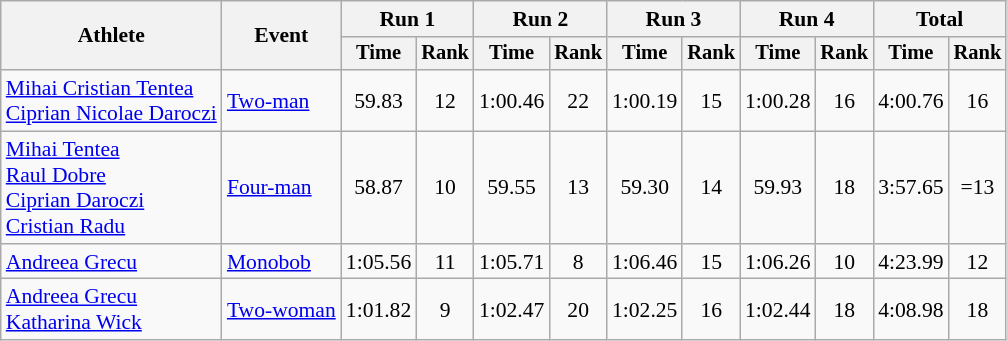<table class=wikitable style=text-align:center;font-size:90%>
<tr>
<th rowspan=2>Athlete</th>
<th rowspan=2>Event</th>
<th colspan=2>Run 1</th>
<th colspan=2>Run 2</th>
<th colspan=2>Run 3</th>
<th colspan=2>Run 4</th>
<th colspan=2>Total</th>
</tr>
<tr style=font-size:95%>
<th>Time</th>
<th>Rank</th>
<th>Time</th>
<th>Rank</th>
<th>Time</th>
<th>Rank</th>
<th>Time</th>
<th>Rank</th>
<th>Time</th>
<th>Rank</th>
</tr>
<tr>
<td align=left><a href='#'>Mihai Cristian Tentea</a><br><a href='#'>Ciprian Nicolae Daroczi</a></td>
<td align=left><a href='#'>Two-man</a></td>
<td>59.83</td>
<td>12</td>
<td>1:00.46</td>
<td>22</td>
<td>1:00.19</td>
<td>15</td>
<td>1:00.28</td>
<td>16</td>
<td>4:00.76</td>
<td>16</td>
</tr>
<tr>
<td align=left><a href='#'>Mihai Tentea</a><br><a href='#'>Raul Dobre</a><br><a href='#'>Ciprian Daroczi</a><br><a href='#'>Cristian Radu</a></td>
<td align=left><a href='#'>Four-man</a></td>
<td>58.87</td>
<td>10</td>
<td>59.55</td>
<td>13</td>
<td>59.30</td>
<td>14</td>
<td>59.93</td>
<td>18</td>
<td>3:57.65</td>
<td>=13</td>
</tr>
<tr>
<td align=left><a href='#'>Andreea Grecu</a></td>
<td align=left><a href='#'>Monobob</a></td>
<td>1:05.56</td>
<td>11</td>
<td>1:05.71</td>
<td>8</td>
<td>1:06.46</td>
<td>15</td>
<td>1:06.26</td>
<td>10</td>
<td>4:23.99</td>
<td>12</td>
</tr>
<tr>
<td align=left><a href='#'>Andreea Grecu</a><br><a href='#'>Katharina Wick</a></td>
<td align=left><a href='#'>Two-woman</a></td>
<td>1:01.82</td>
<td>9</td>
<td>1:02.47</td>
<td>20</td>
<td>1:02.25</td>
<td>16</td>
<td>1:02.44</td>
<td>18</td>
<td>4:08.98</td>
<td>18</td>
</tr>
</table>
